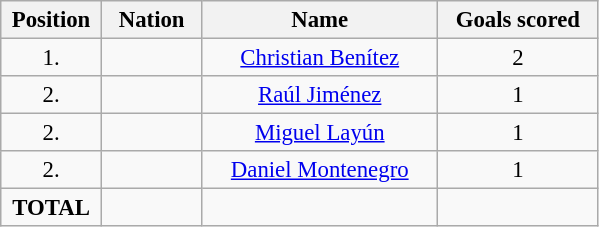<table class="wikitable" style="font-size: 95%; text-align: center;">
<tr>
<th width=60>Position</th>
<th width=60>Nation</th>
<th width=150>Name</th>
<th width=100>Goals scored</th>
</tr>
<tr>
<td>1.</td>
<td></td>
<td><a href='#'>Christian Benítez</a></td>
<td>2</td>
</tr>
<tr>
<td>2.</td>
<td></td>
<td><a href='#'>Raúl Jiménez</a></td>
<td>1</td>
</tr>
<tr>
<td>2.</td>
<td></td>
<td><a href='#'>Miguel Layún</a></td>
<td>1</td>
</tr>
<tr>
<td>2.</td>
<td></td>
<td><a href='#'>Daniel Montenegro</a></td>
<td>1</td>
</tr>
<tr>
<td><strong>TOTAL</strong></td>
<td></td>
<td></td>
<td></td>
</tr>
</table>
